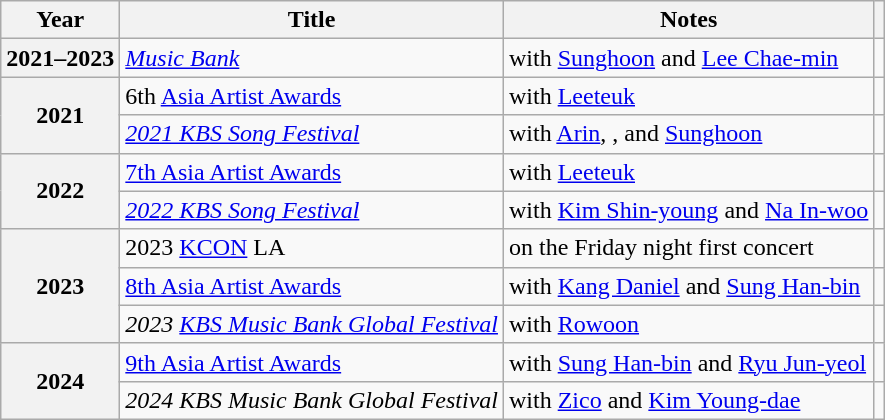<table class="wikitable plainrowheaders sortable">
<tr>
<th scope="col">Year</th>
<th scope="col">Title</th>
<th scope="col">Notes</th>
<th scope="col" class="unsortable"></th>
</tr>
<tr>
<th scope="row">2021–2023</th>
<td><em><a href='#'>Music Bank</a></em></td>
<td>with <a href='#'>Sunghoon</a> and <a href='#'>Lee Chae-min</a></td>
<td style="text-align:center"></td>
</tr>
<tr>
<th scope="row" rowspan="2">2021</th>
<td>6th <a href='#'>Asia Artist Awards</a></td>
<td>with <a href='#'>Leeteuk</a></td>
<td style="text-align:center"></td>
</tr>
<tr>
<td><em><a href='#'>2021 KBS Song Festival</a></em></td>
<td>with <a href='#'>Arin</a>, , and <a href='#'>Sunghoon</a></td>
<td style="text-align:center"></td>
</tr>
<tr>
<th scope="row" rowspan="2">2022</th>
<td><a href='#'>7th Asia Artist Awards</a></td>
<td>with <a href='#'>Leeteuk</a></td>
<td style="text-align:center"></td>
</tr>
<tr>
<td><em><a href='#'>2022 KBS Song Festival</a></em></td>
<td>with <a href='#'>Kim Shin-young</a> and <a href='#'>Na In-woo</a></td>
<td style="text-align:center"></td>
</tr>
<tr>
<th scope="row" rowspan="3">2023</th>
<td>2023 <a href='#'>KCON</a> LA</td>
<td>on the Friday night first concert</td>
<td style="text-align:center"></td>
</tr>
<tr>
<td><a href='#'>8th Asia Artist Awards</a></td>
<td>with <a href='#'>Kang Daniel</a> and <a href='#'>Sung Han-bin</a></td>
<td style="text-align:center"></td>
</tr>
<tr>
<td><em>2023 <a href='#'>KBS Music Bank Global Festival</a></em></td>
<td>with <a href='#'>Rowoon</a></td>
<td style="text-align:center"></td>
</tr>
<tr>
<th scope="row" rowspan="2">2024</th>
<td><a href='#'>9th Asia Artist Awards</a></td>
<td>with <a href='#'>Sung Han-bin</a> and <a href='#'>Ryu Jun-yeol</a></td>
<td style="text-align:center"></td>
</tr>
<tr>
<td><em>2024 KBS Music Bank Global Festival</em></td>
<td>with <a href='#'>Zico</a> and <a href='#'>Kim Young-dae</a></td>
<td style="text-align:center"></td>
</tr>
</table>
